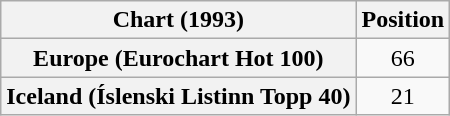<table class="wikitable plainrowheaders" style="text-align:center">
<tr>
<th>Chart (1993)</th>
<th>Position</th>
</tr>
<tr>
<th scope="row">Europe (Eurochart Hot 100)</th>
<td>66</td>
</tr>
<tr>
<th scope="row">Iceland (Íslenski Listinn Topp 40)</th>
<td>21</td>
</tr>
</table>
